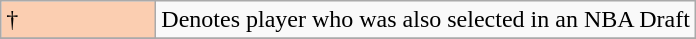<table class="wikitable">
<tr>
<td style="background-color:#FBCEB1; width:6em">†</td>
<td>Denotes player who was also selected in an NBA Draft</td>
</tr>
<tr>
</tr>
</table>
